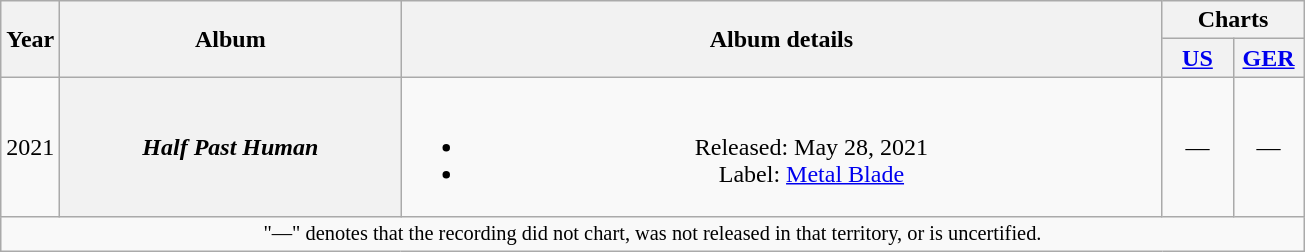<table class="wikitable plainrowheaders" style="text-align:center;" border="1">
<tr>
<th style="width:10px;" rowspan="2">Year</th>
<th style="width:220px;" rowspan="2">Album</th>
<th style="width:500px;" rowspan="2">Album details</th>
<th colspan="2">Charts</th>
</tr>
<tr>
<th width="40px"><a href='#'>US</a><br></th>
<th width="40px"><a href='#'>GER</a><br></th>
</tr>
<tr>
<td style="width:10px;">2021</td>
<th scope="row" style="width:220px;"><em>Half Past Human</em></th>
<td style="width:500px;"><br><ul><li>Released: May 28, 2021</li><li>Label: <a href='#'>Metal Blade</a></li></ul></td>
<td>—</td>
<td>—</td>
</tr>
<tr>
<td colspan="5" style="font-size:85%">"—" denotes that the recording did not chart, was not released in that territory, or is uncertified.</td>
</tr>
</table>
